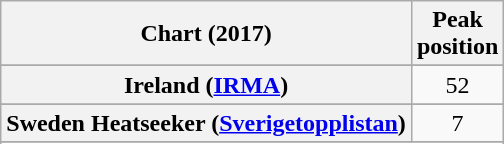<table class="wikitable sortable plainrowheaders" style="text-align:center">
<tr>
<th scope="col">Chart (2017)</th>
<th scope="col">Peak<br> position</th>
</tr>
<tr>
</tr>
<tr>
<th scope="row">Ireland (<a href='#'>IRMA</a>)</th>
<td>52</td>
</tr>
<tr>
</tr>
<tr>
</tr>
<tr>
<th scope="row">Sweden Heatseeker (<a href='#'>Sverigetopplistan</a>)</th>
<td>7</td>
</tr>
<tr>
</tr>
<tr>
</tr>
<tr>
</tr>
</table>
